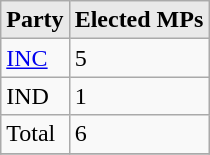<table class="wikitable sortable">
<tr>
<th style="background-color:#E9E9E9" align="left" valign="top">Party</th>
<th style="background-color:#E9E9E9" align="center" valign="top">Elected MPs</th>
</tr>
<tr>
<td><a href='#'>INC</a></td>
<td>5</td>
</tr>
<tr>
<td>IND</td>
<td>1</td>
</tr>
<tr>
<td>Total</td>
<td>6</td>
</tr>
<tr>
</tr>
</table>
